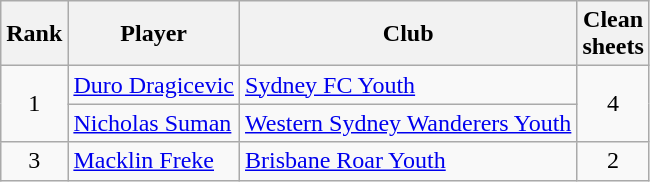<table class="wikitable" style="text-align:center">
<tr>
<th>Rank</th>
<th>Player</th>
<th>Club</th>
<th>Clean<br>sheets</th>
</tr>
<tr>
<td rowspan=2>1</td>
<td align="left"> <a href='#'>Duro Dragicevic</a></td>
<td align="left"><a href='#'>Sydney FC Youth</a></td>
<td rowspan=2>4</td>
</tr>
<tr>
<td align="left"> <a href='#'>Nicholas Suman</a></td>
<td align="left"><a href='#'>Western Sydney Wanderers Youth</a></td>
</tr>
<tr>
<td>3</td>
<td align="left"> <a href='#'>Macklin Freke</a></td>
<td align="left"><a href='#'>Brisbane Roar Youth</a></td>
<td>2</td>
</tr>
</table>
